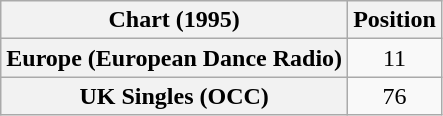<table class="wikitable sortable plainrowheaders" style="text-align:center">
<tr>
<th scope="col">Chart (1995)</th>
<th scope="col">Position</th>
</tr>
<tr>
<th scope="row">Europe (European Dance Radio)</th>
<td>11</td>
</tr>
<tr>
<th scope="row">UK Singles (OCC)</th>
<td>76</td>
</tr>
</table>
